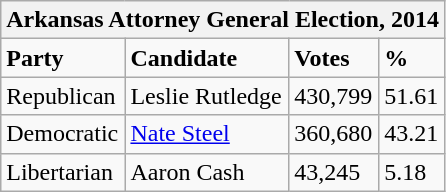<table class="wikitable">
<tr>
<th colspan="4">Arkansas Attorney General Election, 2014</th>
</tr>
<tr>
<td><strong>Party</strong></td>
<td><strong>Candidate</strong></td>
<td><strong>Votes</strong></td>
<td><strong>%</strong></td>
</tr>
<tr>
<td>Republican</td>
<td>Leslie Rutledge</td>
<td>430,799</td>
<td>51.61</td>
</tr>
<tr>
<td>Democratic</td>
<td><a href='#'>Nate Steel</a></td>
<td>360,680</td>
<td>43.21</td>
</tr>
<tr>
<td>Libertarian</td>
<td>Aaron Cash</td>
<td>43,245</td>
<td>5.18</td>
</tr>
</table>
